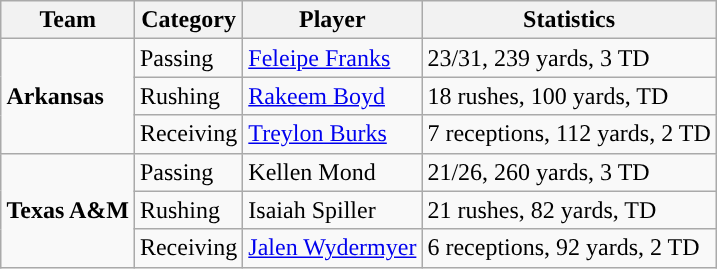<table class="wikitable" style="float: right;">
<tr>
<th>Team</th>
<th>Category</th>
<th>Player</th>
<th>Statistics</th>
</tr>
<tr>
<td rowspan=3><strong>Arkansas</strong></td>
<td>Passing</td>
<td><a href='#'>Feleipe Franks</a></td>
<td>23/31, 239 yards, 3 TD</td>
</tr>
<tr>
<td>Rushing</td>
<td><a href='#'>Rakeem Boyd</a></td>
<td>18 rushes, 100 yards, TD</td>
</tr>
<tr>
<td>Receiving</td>
<td><a href='#'>Treylon Burks</a></td>
<td>7 receptions, 112 yards, 2 TD</td>
</tr>
<tr>
<td rowspan=3><strong>Texas A&M</strong></td>
<td>Passing</td>
<td>Kellen Mond</td>
<td>21/26, 260 yards, 3 TD</td>
</tr>
<tr>
<td>Rushing</td>
<td>Isaiah Spiller</td>
<td>21 rushes, 82 yards, TD</td>
</tr>
<tr>
<td>Receiving</td>
<td><a href='#'>Jalen Wydermyer</a></td>
<td>6 receptions, 92 yards, 2 TD</td>
</tr>
</table>
